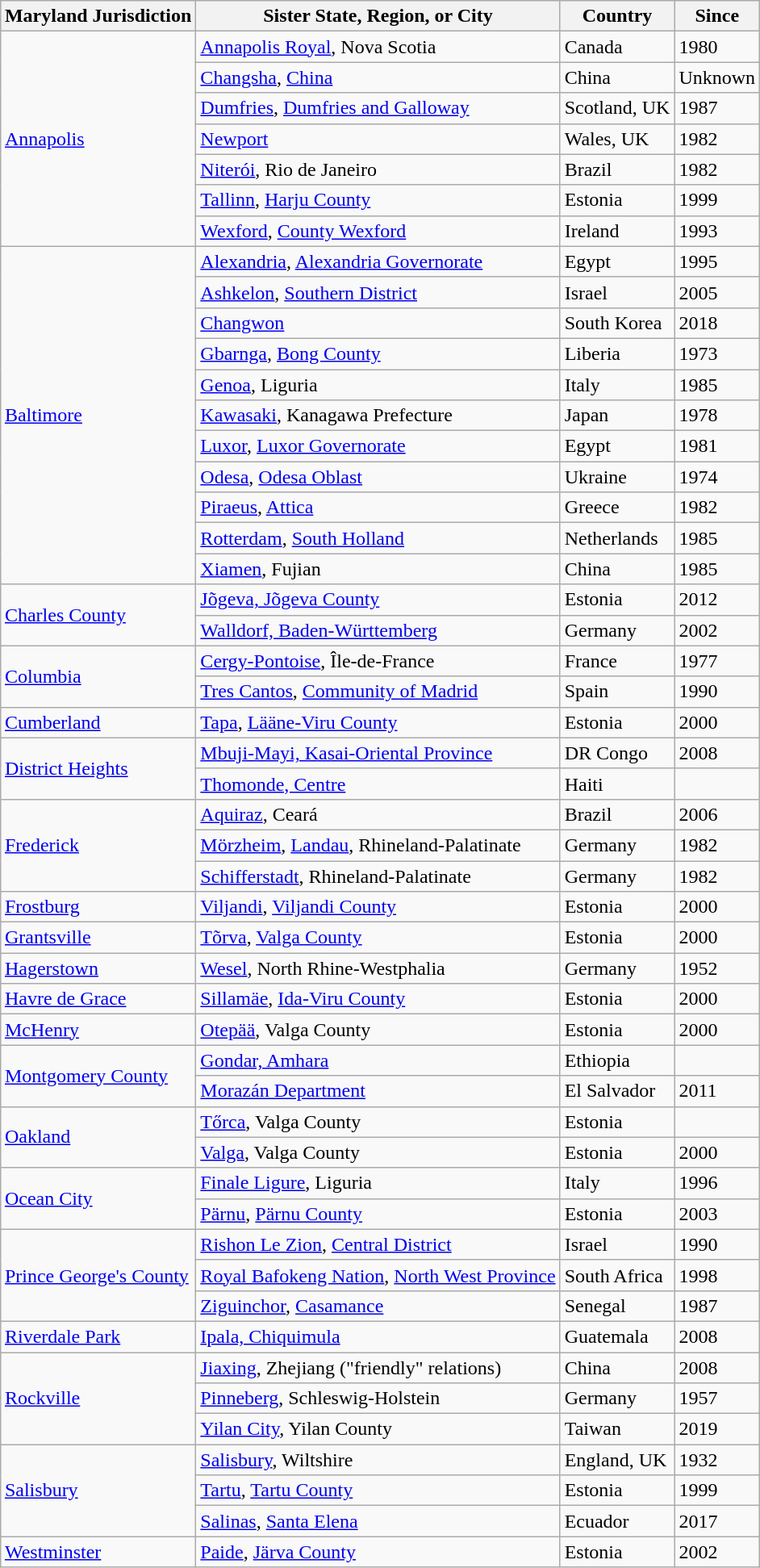<table class="sortable wikitable" style="margin:1em auto;">
<tr>
<th>Maryland Jurisdiction</th>
<th>Sister State, Region, or City</th>
<th>Country</th>
<th>Since</th>
</tr>
<tr>
<td rowspan="7"><a href='#'>Annapolis</a></td>
<td><a href='#'>Annapolis Royal</a>, Nova Scotia</td>
<td> Canada</td>
<td>1980</td>
</tr>
<tr>
<td><a href='#'>Changsha</a>, <a href='#'>China</a></td>
<td> China</td>
<td>Unknown</td>
</tr>
<tr>
<td><a href='#'>Dumfries</a>, <a href='#'>Dumfries and Galloway</a></td>
<td> Scotland, UK</td>
<td>1987</td>
</tr>
<tr>
<td><a href='#'>Newport</a></td>
<td> Wales, UK</td>
<td>1982</td>
</tr>
<tr>
<td><a href='#'>Niterói</a>, Rio de Janeiro</td>
<td> Brazil</td>
<td>1982</td>
</tr>
<tr>
<td><a href='#'>Tallinn</a>, <a href='#'>Harju County</a></td>
<td> Estonia</td>
<td>1999</td>
</tr>
<tr>
<td><a href='#'>Wexford</a>, <a href='#'>County Wexford</a></td>
<td> Ireland</td>
<td>1993</td>
</tr>
<tr>
<td rowspan="11"><a href='#'>Baltimore</a></td>
<td><a href='#'>Alexandria</a>, <a href='#'>Alexandria Governorate</a></td>
<td> Egypt</td>
<td>1995</td>
</tr>
<tr>
<td><a href='#'>Ashkelon</a>, <a href='#'>Southern District</a></td>
<td> Israel</td>
<td>2005</td>
</tr>
<tr>
<td><a href='#'>Changwon</a></td>
<td> South Korea</td>
<td>2018</td>
</tr>
<tr>
<td><a href='#'>Gbarnga</a>, <a href='#'>Bong County</a></td>
<td> Liberia</td>
<td>1973</td>
</tr>
<tr>
<td><a href='#'>Genoa</a>, Liguria</td>
<td> Italy</td>
<td>1985</td>
</tr>
<tr>
<td><a href='#'>Kawasaki</a>, Kanagawa Prefecture</td>
<td> Japan</td>
<td>1978</td>
</tr>
<tr>
<td><a href='#'>Luxor</a>, <a href='#'>Luxor Governorate</a></td>
<td> Egypt</td>
<td>1981</td>
</tr>
<tr>
<td><a href='#'>Odesa</a>, <a href='#'>Odesa Oblast</a></td>
<td> Ukraine</td>
<td>1974</td>
</tr>
<tr>
<td><a href='#'>Piraeus</a>, <a href='#'>Attica</a></td>
<td> Greece</td>
<td>1982</td>
</tr>
<tr>
<td><a href='#'>Rotterdam</a>, <a href='#'>South Holland</a></td>
<td> Netherlands</td>
<td>1985</td>
</tr>
<tr>
<td><a href='#'>Xiamen</a>, Fujian</td>
<td> China</td>
<td>1985</td>
</tr>
<tr>
<td rowspan="2"><a href='#'>Charles County</a></td>
<td><a href='#'>Jõgeva, Jõgeva County</a></td>
<td> Estonia</td>
<td>2012</td>
</tr>
<tr>
<td><a href='#'>Walldorf, Baden-Württemberg</a></td>
<td> Germany</td>
<td>2002</td>
</tr>
<tr>
<td rowspan="2"><a href='#'>Columbia</a></td>
<td><a href='#'>Cergy-Pontoise</a>, Île-de-France</td>
<td> France</td>
<td>1977</td>
</tr>
<tr>
<td><a href='#'>Tres Cantos</a>, <a href='#'>Community of Madrid</a></td>
<td> Spain</td>
<td>1990</td>
</tr>
<tr>
<td><a href='#'>Cumberland</a></td>
<td><a href='#'>Tapa</a>, <a href='#'>Lääne-Viru County</a></td>
<td> Estonia</td>
<td>2000</td>
</tr>
<tr>
<td rowspan="2"><a href='#'>District Heights</a></td>
<td><a href='#'>Mbuji-Mayi, Kasai-Oriental Province</a></td>
<td> DR Congo</td>
<td>2008</td>
</tr>
<tr>
<td><a href='#'>Thomonde, Centre</a></td>
<td> Haiti</td>
<td></td>
</tr>
<tr>
<td rowspan="3"><a href='#'>Frederick</a></td>
<td><a href='#'>Aquiraz</a>, Ceará</td>
<td> Brazil</td>
<td>2006</td>
</tr>
<tr>
<td><a href='#'>Mörzheim</a>, <a href='#'>Landau</a>, Rhineland-Palatinate</td>
<td> Germany</td>
<td>1982</td>
</tr>
<tr>
<td><a href='#'>Schifferstadt</a>, Rhineland-Palatinate</td>
<td> Germany</td>
<td>1982</td>
</tr>
<tr>
<td><a href='#'>Frostburg</a></td>
<td><a href='#'>Viljandi</a>, <a href='#'>Viljandi County</a></td>
<td> Estonia</td>
<td>2000</td>
</tr>
<tr>
<td><a href='#'>Grantsville</a></td>
<td><a href='#'>Tõrva</a>, <a href='#'>Valga County</a></td>
<td> Estonia</td>
<td>2000</td>
</tr>
<tr>
<td><a href='#'>Hagerstown</a></td>
<td><a href='#'>Wesel</a>, North Rhine-Westphalia</td>
<td> Germany</td>
<td>1952</td>
</tr>
<tr>
<td><a href='#'>Havre de Grace</a></td>
<td><a href='#'>Sillamäe</a>, <a href='#'>Ida-Viru County</a></td>
<td> Estonia</td>
<td>2000</td>
</tr>
<tr>
<td><a href='#'>McHenry</a></td>
<td><a href='#'>Otepää</a>, Valga County</td>
<td> Estonia</td>
<td>2000</td>
</tr>
<tr>
<td rowspan="2"><a href='#'>Montgomery County</a></td>
<td><a href='#'>Gondar, Amhara</a></td>
<td> Ethiopia</td>
<td></td>
</tr>
<tr>
<td><a href='#'>Morazán Department</a></td>
<td> El Salvador</td>
<td>2011</td>
</tr>
<tr>
<td rowspan="2"><a href='#'>Oakland</a></td>
<td><a href='#'>Tőrca</a>, Valga County</td>
<td> Estonia</td>
<td></td>
</tr>
<tr>
<td><a href='#'>Valga</a>, Valga County</td>
<td> Estonia</td>
<td>2000</td>
</tr>
<tr>
<td rowspan="2"><a href='#'>Ocean City</a></td>
<td><a href='#'>Finale Ligure</a>, Liguria</td>
<td> Italy</td>
<td>1996</td>
</tr>
<tr>
<td><a href='#'>Pärnu</a>, <a href='#'>Pärnu County</a></td>
<td> Estonia</td>
<td>2003</td>
</tr>
<tr>
<td rowspan="3"><a href='#'>Prince George's County</a></td>
<td><a href='#'>Rishon Le Zion</a>, <a href='#'>Central District</a></td>
<td> Israel</td>
<td>1990</td>
</tr>
<tr>
<td><a href='#'>Royal Bafokeng Nation</a>, <a href='#'>North West Province</a></td>
<td> South Africa</td>
<td>1998</td>
</tr>
<tr>
<td><a href='#'>Ziguinchor</a>, <a href='#'>Casamance</a></td>
<td> Senegal</td>
<td>1987</td>
</tr>
<tr>
<td><a href='#'>Riverdale Park</a></td>
<td><a href='#'>Ipala, Chiquimula</a></td>
<td> Guatemala</td>
<td>2008</td>
</tr>
<tr>
<td rowspan="3"><a href='#'>Rockville</a></td>
<td><a href='#'>Jiaxing</a>, Zhejiang ("friendly" relations)</td>
<td> China</td>
<td>2008</td>
</tr>
<tr>
<td><a href='#'>Pinneberg</a>, Schleswig-Holstein</td>
<td> Germany</td>
<td>1957</td>
</tr>
<tr>
<td><a href='#'>Yilan City</a>, Yilan County</td>
<td> Taiwan</td>
<td>2019</td>
</tr>
<tr>
<td rowspan="3"><a href='#'>Salisbury</a></td>
<td><a href='#'>Salisbury</a>, Wiltshire</td>
<td> England, UK</td>
<td>1932</td>
</tr>
<tr>
<td><a href='#'>Tartu</a>, <a href='#'>Tartu County</a></td>
<td> Estonia</td>
<td>1999</td>
</tr>
<tr>
<td><a href='#'>Salinas</a>, <a href='#'>Santa Elena</a></td>
<td> Ecuador</td>
<td>2017</td>
</tr>
<tr>
<td><a href='#'>Westminster</a></td>
<td><a href='#'>Paide</a>, <a href='#'>Järva County</a></td>
<td> Estonia</td>
<td>2002</td>
</tr>
</table>
